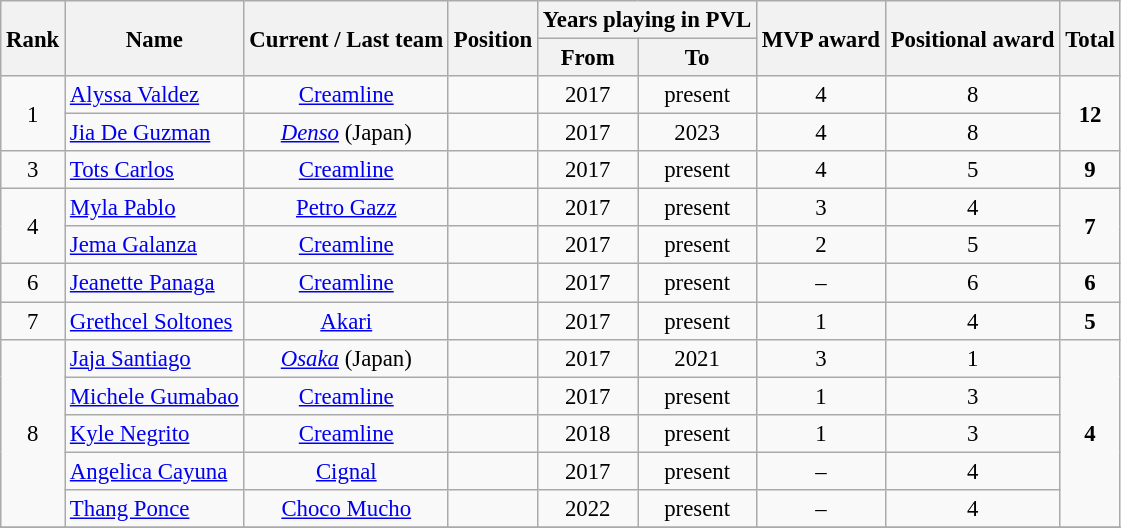<table class="wikitable" style="font-size:95%; text-align:center;">
<tr>
<th rowspan="2">Rank</th>
<th rowspan="2">Name</th>
<th rowspan="2">Current / Last team</th>
<th rowspan="2">Position</th>
<th colspan="2">Years playing in PVL</th>
<th rowspan="2">MVP award</th>
<th rowspan="2">Positional award</th>
<th rowspan="2">Total</th>
</tr>
<tr>
<th>From</th>
<th>To</th>
</tr>
<tr>
<td rowspan="2">1</td>
<td style="text-align:left"><a href='#'>Alyssa Valdez</a></td>
<td><a href='#'>Creamline</a></td>
<td></td>
<td>2017</td>
<td>present</td>
<td>4</td>
<td>8</td>
<td rowspan="2"><strong>12</strong></td>
</tr>
<tr>
<td style="text-align:left"><a href='#'>Jia De Guzman</a></td>
<td><em><a href='#'>Denso</a></em> (Japan)</td>
<td></td>
<td>2017</td>
<td>2023</td>
<td>4</td>
<td>8</td>
</tr>
<tr>
<td>3</td>
<td style="text-align:left"><a href='#'>Tots Carlos</a></td>
<td><a href='#'>Creamline</a></td>
<td></td>
<td>2017</td>
<td>present</td>
<td>4</td>
<td>5</td>
<td><strong>9</strong></td>
</tr>
<tr>
<td rowspan="2">4</td>
<td style="text-align:left"><a href='#'>Myla Pablo</a></td>
<td><a href='#'>Petro Gazz</a></td>
<td></td>
<td>2017</td>
<td>present</td>
<td>3</td>
<td>4</td>
<td rowspan="2"><strong>7</strong></td>
</tr>
<tr>
<td style="text-align:left"><a href='#'>Jema Galanza</a></td>
<td><a href='#'>Creamline</a></td>
<td></td>
<td>2017</td>
<td>present</td>
<td>2</td>
<td>5</td>
</tr>
<tr>
<td>6</td>
<td style="text-align:left"><a href='#'>Jeanette Panaga</a></td>
<td><a href='#'>Creamline</a></td>
<td></td>
<td>2017</td>
<td>present</td>
<td>–</td>
<td>6</td>
<td><strong>6</strong></td>
</tr>
<tr>
<td>7</td>
<td style="text-align:left"><a href='#'>Grethcel Soltones</a></td>
<td><a href='#'>Akari</a></td>
<td></td>
<td>2017</td>
<td>present</td>
<td>1</td>
<td>4</td>
<td><strong>5</strong></td>
</tr>
<tr>
<td rowspan="5">8</td>
<td style="text-align:left"><a href='#'>Jaja Santiago</a></td>
<td><em><a href='#'>Osaka</a></em> (Japan)</td>
<td></td>
<td>2017</td>
<td>2021</td>
<td>3</td>
<td>1</td>
<td rowspan="5"><strong>4</strong></td>
</tr>
<tr>
<td style="text-align:left"><a href='#'>Michele Gumabao</a></td>
<td><a href='#'>Creamline</a></td>
<td></td>
<td>2017</td>
<td>present</td>
<td>1</td>
<td>3</td>
</tr>
<tr>
<td style="text-align:left"><a href='#'>Kyle Negrito</a></td>
<td><a href='#'>Creamline</a></td>
<td></td>
<td>2018</td>
<td>present</td>
<td>1</td>
<td>3</td>
</tr>
<tr>
<td style="text-align:left"><a href='#'>Angelica Cayuna</a></td>
<td><a href='#'>Cignal</a></td>
<td></td>
<td>2017</td>
<td>present</td>
<td>–</td>
<td>4</td>
</tr>
<tr>
<td style="text-align:left"><a href='#'>Thang Ponce</a></td>
<td><a href='#'>Choco Mucho</a></td>
<td></td>
<td>2022</td>
<td>present</td>
<td>–</td>
<td>4</td>
</tr>
<tr>
</tr>
</table>
